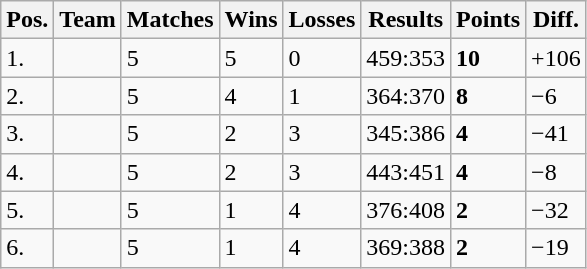<table class="wikitable">
<tr>
<th>Pos.</th>
<th>Team</th>
<th>Matches</th>
<th>Wins</th>
<th>Losses</th>
<th>Results</th>
<th>Points</th>
<th>Diff.</th>
</tr>
<tr>
<td>1.</td>
<td></td>
<td>5</td>
<td>5</td>
<td>0</td>
<td>459:353</td>
<td><strong>10</strong></td>
<td>+106</td>
</tr>
<tr>
<td>2.</td>
<td></td>
<td>5</td>
<td>4</td>
<td>1</td>
<td>364:370</td>
<td><strong>8</strong></td>
<td>−6</td>
</tr>
<tr>
<td>3.</td>
<td></td>
<td>5</td>
<td>2</td>
<td>3</td>
<td>345:386</td>
<td><strong>4</strong></td>
<td>−41</td>
</tr>
<tr>
<td>4.</td>
<td></td>
<td>5</td>
<td>2</td>
<td>3</td>
<td>443:451</td>
<td><strong>4</strong></td>
<td>−8</td>
</tr>
<tr>
<td>5.</td>
<td></td>
<td>5</td>
<td>1</td>
<td>4</td>
<td>376:408</td>
<td><strong>2</strong></td>
<td>−32</td>
</tr>
<tr>
<td>6.</td>
<td></td>
<td>5</td>
<td>1</td>
<td>4</td>
<td>369:388</td>
<td><strong>2</strong></td>
<td>−19</td>
</tr>
</table>
